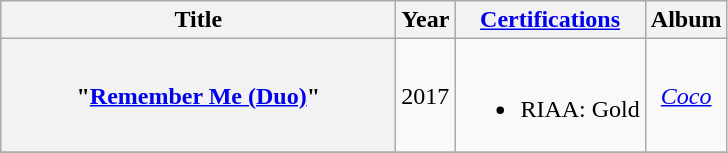<table class="wikitable plainrowheaders" style="text-align:center;">
<tr>
<th scope="col" style="width:16em;">Title</th>
<th scope="col">Year</th>
<th scope="col"><a href='#'>Certifications</a></th>
<th scope="col">Album</th>
</tr>
<tr>
<th scope="row">"<a href='#'>Remember Me (Duo)</a>"<br></th>
<td>2017</td>
<td><br><ul><li>RIAA: Gold</li></ul></td>
<td><em><a href='#'>Coco</a></em></td>
</tr>
<tr>
</tr>
</table>
